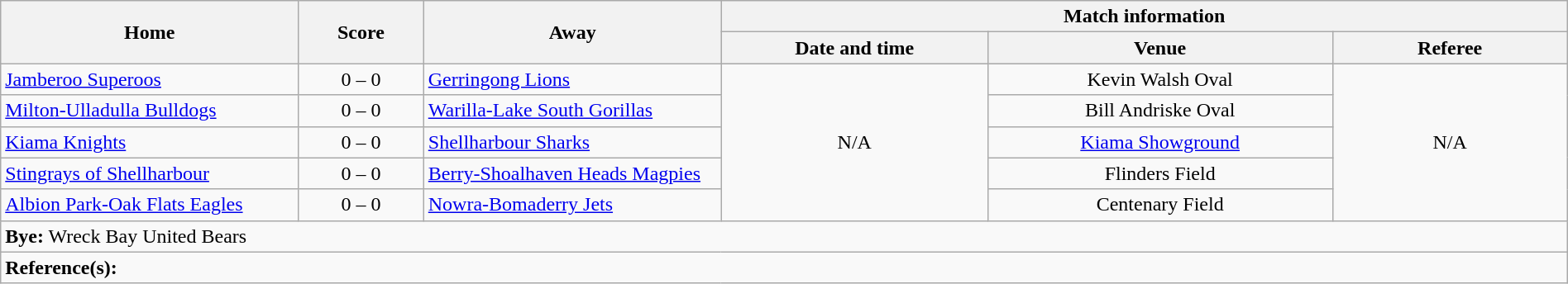<table class="wikitable" width="100% text-align:center;">
<tr>
<th rowspan="2" width="19%">Home</th>
<th rowspan="2" width="8%">Score</th>
<th rowspan="2" width="19%">Away</th>
<th colspan="3">Match information</th>
</tr>
<tr bgcolor="#CCCCCC">
<th width="17%">Date and time</th>
<th width="22%">Venue</th>
<th>Referee</th>
</tr>
<tr>
<td> <a href='#'>Jamberoo Superoos</a></td>
<td style="text-align:center;">0 – 0</td>
<td> <a href='#'>Gerringong Lions</a></td>
<td rowspan="5" style="text-align:center;">N/A</td>
<td style="text-align:center;">Kevin Walsh Oval</td>
<td rowspan="5" style="text-align:center;">N/A</td>
</tr>
<tr>
<td> <a href='#'>Milton-Ulladulla Bulldogs</a></td>
<td style="text-align:center;">0 – 0</td>
<td> <a href='#'>Warilla-Lake South Gorillas</a></td>
<td style="text-align:center;">Bill Andriske Oval</td>
</tr>
<tr>
<td> <a href='#'>Kiama Knights</a></td>
<td style="text-align:center;">0 – 0</td>
<td> <a href='#'>Shellharbour Sharks</a></td>
<td style="text-align:center;"><a href='#'>Kiama Showground</a></td>
</tr>
<tr>
<td> <a href='#'>Stingrays of Shellharbour</a></td>
<td style="text-align:center;">0 – 0</td>
<td> <a href='#'>Berry-Shoalhaven Heads Magpies</a></td>
<td style="text-align:center;">Flinders Field</td>
</tr>
<tr>
<td> <a href='#'>Albion Park-Oak Flats Eagles</a></td>
<td style="text-align:center;">0 – 0</td>
<td> <a href='#'>Nowra-Bomaderry Jets</a></td>
<td style="text-align:center;">Centenary Field</td>
</tr>
<tr>
<td colspan="6"><strong>Bye:</strong>  Wreck Bay United Bears</td>
</tr>
<tr>
<td colspan="6"><strong>Reference(s):</strong></td>
</tr>
</table>
